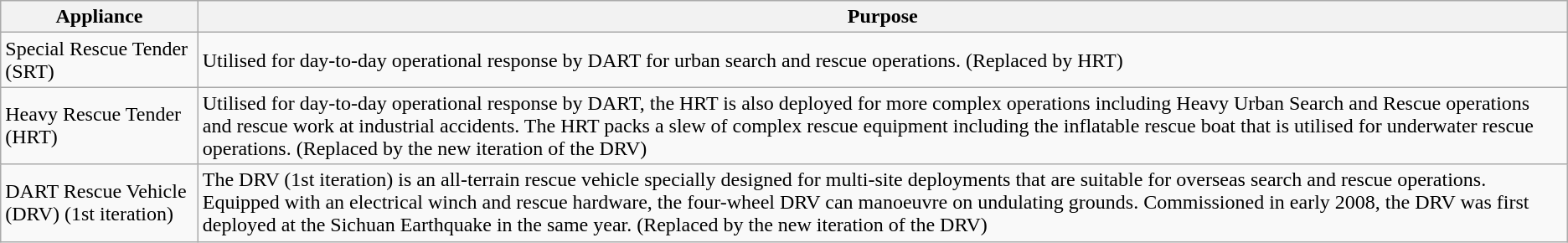<table class="wikitable">
<tr>
<th>Appliance</th>
<th>Purpose</th>
</tr>
<tr>
<td>Special Rescue Tender (SRT)</td>
<td>Utilised for day-to-day operational response by DART for urban search and rescue operations. (Replaced by HRT)</td>
</tr>
<tr>
<td>Heavy Rescue Tender (HRT)</td>
<td>Utilised for day-to-day operational response by DART, the HRT is also deployed for more complex operations including Heavy Urban Search and Rescue operations and rescue work at industrial accidents. The HRT packs a slew of complex rescue equipment including the inflatable rescue boat that is utilised for underwater rescue operations. (Replaced by the new iteration of the DRV)</td>
</tr>
<tr>
<td>DART Rescue Vehicle (DRV) (1st iteration)</td>
<td>The DRV (1st iteration) is an all-terrain rescue vehicle specially designed for multi-site deployments that are suitable for overseas search and rescue operations. Equipped with an electrical winch and rescue hardware, the four-wheel DRV can manoeuvre on undulating grounds. Commissioned in early 2008, the DRV was first deployed at the Sichuan Earthquake in the same year. (Replaced by the new iteration of the DRV)</td>
</tr>
</table>
